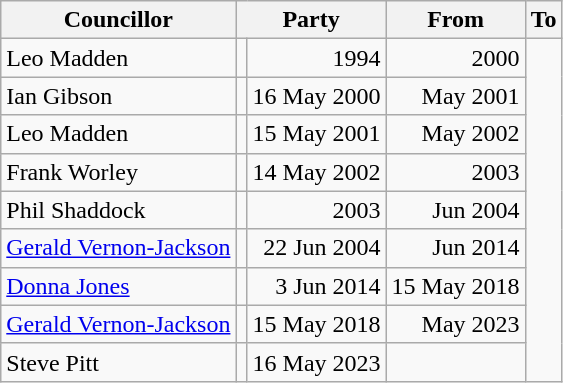<table class=wikitable>
<tr>
<th>Councillor</th>
<th colspan=2>Party</th>
<th>From</th>
<th>To</th>
</tr>
<tr>
<td>Leo Madden</td>
<td></td>
<td align=right>1994</td>
<td align=right>2000</td>
</tr>
<tr>
<td>Ian Gibson</td>
<td></td>
<td align=right>16 May 2000</td>
<td align=right>May 2001</td>
</tr>
<tr>
<td>Leo Madden</td>
<td></td>
<td align=right>15 May 2001</td>
<td align=right>May 2002</td>
</tr>
<tr>
<td>Frank Worley</td>
<td></td>
<td align=right>14 May 2002</td>
<td align=right>2003</td>
</tr>
<tr>
<td>Phil Shaddock</td>
<td></td>
<td align=right>2003</td>
<td align=right>Jun 2004</td>
</tr>
<tr>
<td><a href='#'>Gerald Vernon-Jackson</a></td>
<td></td>
<td align=right>22 Jun 2004</td>
<td align=right>Jun 2014</td>
</tr>
<tr>
<td><a href='#'>Donna Jones</a></td>
<td></td>
<td align=right>3 Jun 2014</td>
<td align=right>15 May 2018</td>
</tr>
<tr>
<td><a href='#'>Gerald Vernon-Jackson</a></td>
<td></td>
<td align=right>15 May 2018</td>
<td align=right>May 2023</td>
</tr>
<tr>
<td>Steve Pitt</td>
<td></td>
<td align=right>16 May 2023</td>
<td align=right></td>
</tr>
</table>
